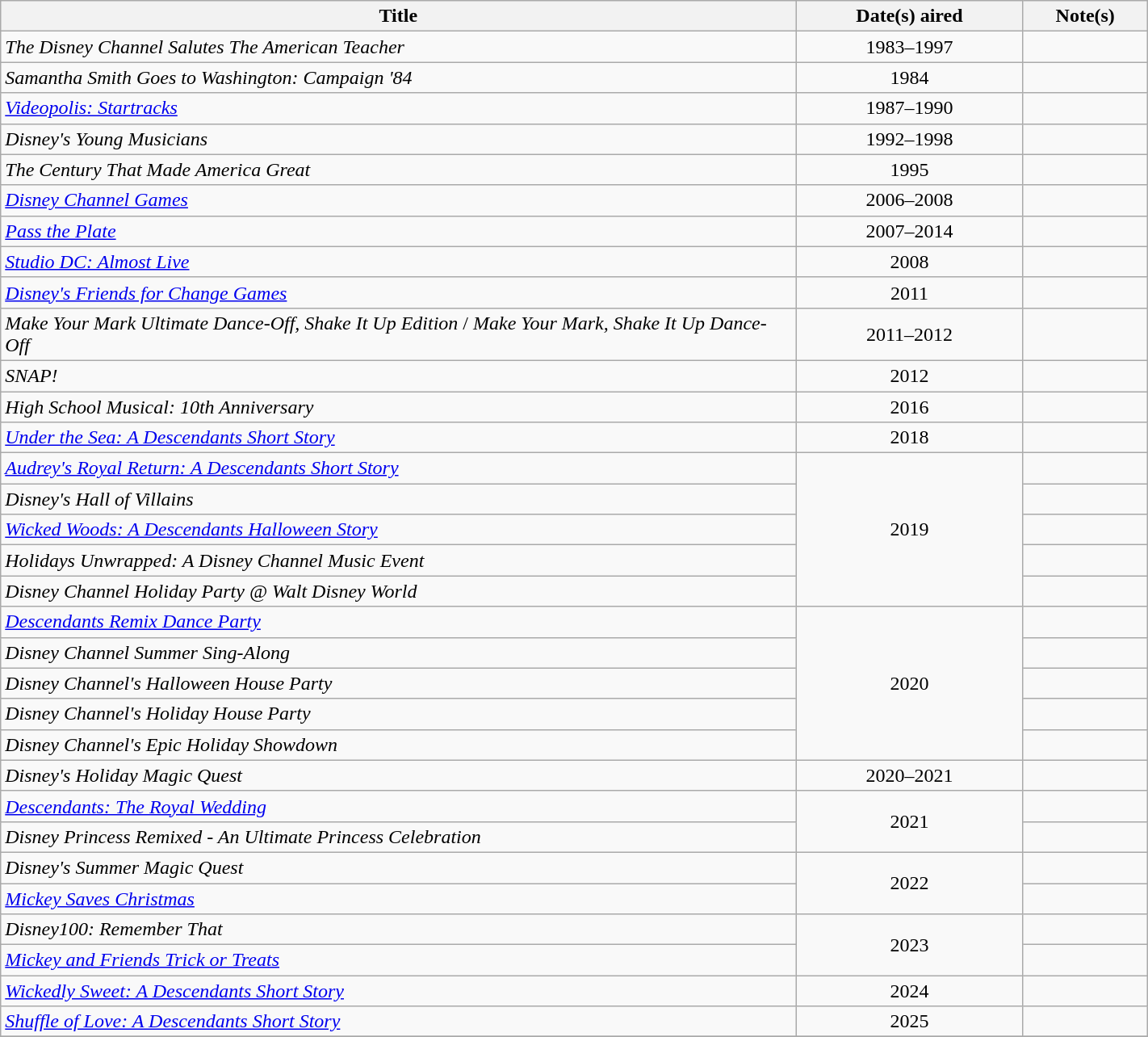<table class="wikitable plainrowheaders sortable" style="width:75%;text-align:center;">
<tr>
<th scope="col" style="width:35%;">Title</th>
<th scope="col" style="width:10%;">Date(s) aired</th>
<th class="unsortable" style="width:5%;">Note(s)</th>
</tr>
<tr>
<td scope="row" style="text-align:left;"><em>The Disney Channel Salutes The American Teacher</em></td>
<td>1983–1997</td>
<td></td>
</tr>
<tr>
<td scope="row" style="text-align:left;"><em>Samantha Smith Goes to Washington: Campaign '84</em></td>
<td>1984</td>
<td></td>
</tr>
<tr>
<td scope="row" style="text-align:left;"><em><a href='#'>Videopolis: Startracks</a></em></td>
<td>1987–1990</td>
<td></td>
</tr>
<tr>
<td scope="row" style="text-align:left;"><em>Disney's Young Musicians</em></td>
<td>1992–1998</td>
<td></td>
</tr>
<tr>
<td scope="row" style="text-align:left;"><em>The Century That Made America Great</em></td>
<td>1995</td>
<td></td>
</tr>
<tr>
<td scope="row" style="text-align:left;"><em><a href='#'>Disney Channel Games</a></em></td>
<td>2006–2008</td>
<td></td>
</tr>
<tr>
<td scope="row" style="text-align:left;"><em><a href='#'>Pass the Plate</a></em></td>
<td>2007–2014</td>
<td></td>
</tr>
<tr>
<td scope="row" style="text-align:left;"><em><a href='#'>Studio DC: Almost Live</a></em></td>
<td>2008</td>
<td></td>
</tr>
<tr>
<td scope="row" style="text-align:left;"><em><a href='#'>Disney's Friends for Change Games</a></em></td>
<td>2011</td>
<td></td>
</tr>
<tr>
<td scope="row" style="text-align:left;"><em>Make Your Mark Ultimate Dance-Off, Shake It Up Edition</em> / <em>Make Your Mark, Shake It Up Dance-Off</em></td>
<td>2011–2012</td>
<td></td>
</tr>
<tr>
<td scope="row" style="text-align:left;"><em>SNAP!</em></td>
<td>2012</td>
<td></td>
</tr>
<tr>
<td scope="row" style="text-align:left;"><em>High School Musical: 10th Anniversary</em></td>
<td>2016</td>
<td></td>
</tr>
<tr>
<td scope="row" style="text-align:left;"><em><a href='#'>Under the Sea: A Descendants Short Story</a></em></td>
<td>2018</td>
<td></td>
</tr>
<tr>
<td scope="row" style="text-align:left;"><em><a href='#'>Audrey's Royal Return: A Descendants Short Story</a></em></td>
<td rowspan="5">2019</td>
<td></td>
</tr>
<tr>
<td scope="row" style="text-align:left;"><em>Disney's Hall of Villains</em></td>
<td></td>
</tr>
<tr>
<td scope="row" style="text-align:left;"><em><a href='#'>Wicked Woods: A Descendants Halloween Story</a></em></td>
<td></td>
</tr>
<tr>
<td scope="row" style="text-align:left;"><em>Holidays Unwrapped: A Disney Channel Music Event</em></td>
<td></td>
</tr>
<tr>
<td scope="row" style="text-align:left;"><em>Disney Channel Holiday Party @ Walt Disney World</em></td>
<td></td>
</tr>
<tr>
<td scope="row" style="text-align:left;"><em><a href='#'>Descendants Remix Dance Party</a></em></td>
<td rowspan="5">2020</td>
<td></td>
</tr>
<tr>
<td scope="row" style="text-align:left;"><em>Disney Channel Summer Sing-Along</em></td>
<td></td>
</tr>
<tr>
<td scope="row" style="text-align:left;"><em>Disney Channel's Halloween House Party</em></td>
<td></td>
</tr>
<tr>
<td scope="row" style="text-align:left;"><em>Disney Channel's Holiday House Party</em></td>
<td></td>
</tr>
<tr>
<td scope="row" style="text-align:left;"><em>Disney Channel's Epic Holiday Showdown</em></td>
<td></td>
</tr>
<tr>
<td scope="row" style="text-align:left;"><em>Disney's Holiday Magic Quest</em></td>
<td>2020–2021</td>
<td></td>
</tr>
<tr>
<td scope="row" style="text-align:left;"><em><a href='#'>Descendants: The Royal Wedding</a></em></td>
<td rowspan="2">2021</td>
<td></td>
</tr>
<tr>
<td scope="row" style="text-align:left;"><em>Disney Princess Remixed - An Ultimate Princess Celebration</em></td>
<td></td>
</tr>
<tr>
<td scope="row" style="text-align:left;"><em>Disney's Summer Magic Quest</em></td>
<td rowspan="2">2022</td>
<td></td>
</tr>
<tr>
<td scope="row" style="text-align:left;"><em><a href='#'>Mickey Saves Christmas</a></em></td>
<td></td>
</tr>
<tr>
<td scope="row" style="text-align:left;"><em>Disney100: Remember That</em></td>
<td rowspan="2">2023</td>
<td></td>
</tr>
<tr>
<td scope="row" style="text-align:left;"><em><a href='#'>Mickey and Friends Trick or Treats</a></em></td>
<td></td>
</tr>
<tr>
<td scope="row" style="text-align:left;"><em><a href='#'>Wickedly Sweet: A Descendants Short Story</a></em></td>
<td>2024</td>
<td></td>
</tr>
<tr>
<td scope="row" style="text-align:left;"><em><a href='#'>Shuffle of Love: A Descendants Short Story</a></em></td>
<td>2025</td>
<td></td>
</tr>
<tr>
</tr>
</table>
